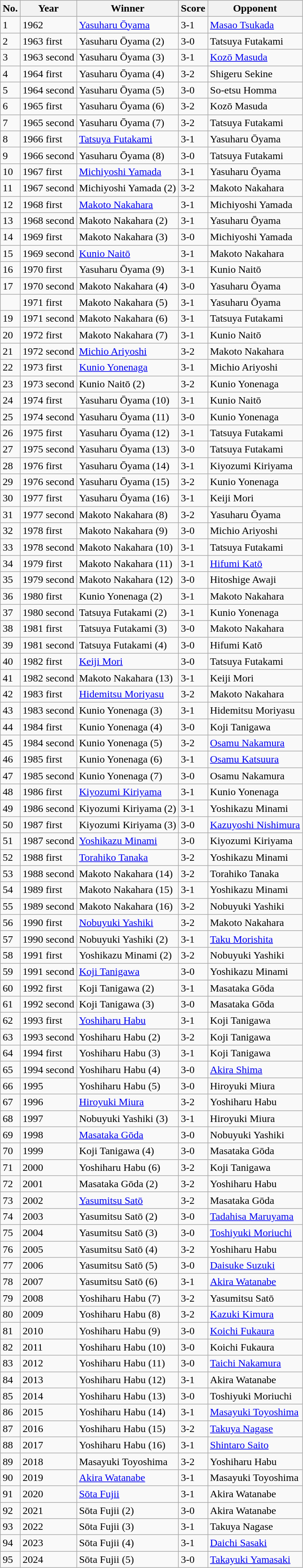<table class="wikitable sortable">
<tr>
<th>No.</th>
<th>Year</th>
<th>Winner</th>
<th>Score</th>
<th>Opponent</th>
</tr>
<tr>
<td>1</td>
<td>1962</td>
<td><a href='#'>Yasuharu Ōyama</a></td>
<td>3-1</td>
<td><a href='#'>Masao Tsukada</a></td>
</tr>
<tr>
<td>2</td>
<td>1963 first</td>
<td>Yasuharu Ōyama (2)</td>
<td>3-0</td>
<td>Tatsuya Futakami</td>
</tr>
<tr>
<td>3</td>
<td>1963 second</td>
<td>Yasuharu Ōyama (3)</td>
<td>3-1</td>
<td><a href='#'>Kozō Masuda</a></td>
</tr>
<tr>
<td>4</td>
<td>1964 first</td>
<td>Yasuharu Ōyama (4)</td>
<td>3-2</td>
<td>Shigeru Sekine</td>
</tr>
<tr>
<td>5</td>
<td>1964 second</td>
<td>Yasuharu Ōyama (5)</td>
<td>3-0</td>
<td>So-etsu Homma</td>
</tr>
<tr>
<td>6</td>
<td>1965 first</td>
<td>Yasuharu Ōyama (6)</td>
<td>3-2</td>
<td>Kozō Masuda</td>
</tr>
<tr>
<td>7</td>
<td>1965 second</td>
<td>Yasuharu Ōyama (7)</td>
<td>3-2</td>
<td>Tatsuya Futakami</td>
</tr>
<tr>
<td>8</td>
<td>1966 first</td>
<td><a href='#'>Tatsuya Futakami</a></td>
<td>3-1</td>
<td>Yasuharu Ōyama</td>
</tr>
<tr>
<td>9</td>
<td>1966 second</td>
<td>Yasuharu Ōyama (8)</td>
<td>3-0</td>
<td>Tatsuya Futakami</td>
</tr>
<tr>
<td>10</td>
<td>1967 first</td>
<td><a href='#'>Michiyoshi Yamada</a></td>
<td>3-1</td>
<td>Yasuharu Ōyama</td>
</tr>
<tr>
<td>11</td>
<td>1967 second</td>
<td>Michiyoshi Yamada (2)</td>
<td>3-2</td>
<td>Makoto Nakahara</td>
</tr>
<tr>
<td>12</td>
<td>1968 first</td>
<td><a href='#'>Makoto Nakahara</a></td>
<td>3-1</td>
<td>Michiyoshi Yamada</td>
</tr>
<tr>
<td>13</td>
<td>1968 second</td>
<td>Makoto Nakahara (2)</td>
<td>3-1</td>
<td>Yasuharu Ōyama</td>
</tr>
<tr>
<td>14</td>
<td>1969 first</td>
<td>Makoto Nakahara (3)</td>
<td>3-0</td>
<td>Michiyoshi Yamada</td>
</tr>
<tr>
<td>15</td>
<td>1969 second</td>
<td><a href='#'>Kunio Naitō</a></td>
<td>3-1</td>
<td>Makoto Nakahara</td>
</tr>
<tr>
<td>16</td>
<td>1970 first</td>
<td>Yasuharu Ōyama (9)</td>
<td>3-1</td>
<td>Kunio Naitō</td>
</tr>
<tr>
<td>17</td>
<td>1970 second</td>
<td>Makoto Nakahara (4)</td>
<td>3-0</td>
<td>Yasuharu Ōyama</td>
</tr>
<tr>
<td></td>
<td>1971 first</td>
<td>Makoto Nakahara (5)</td>
<td>3-1</td>
<td>Yasuharu Ōyama</td>
</tr>
<tr>
<td>19</td>
<td>1971 second</td>
<td>Makoto Nakahara (6)</td>
<td>3-1</td>
<td>Tatsuya Futakami</td>
</tr>
<tr>
<td>20</td>
<td>1972 first</td>
<td>Makoto Nakahara (7)</td>
<td>3-1</td>
<td>Kunio Naitō</td>
</tr>
<tr>
<td>21</td>
<td>1972 second</td>
<td><a href='#'>Michio Ariyoshi</a></td>
<td>3-2</td>
<td>Makoto Nakahara</td>
</tr>
<tr>
<td>22</td>
<td>1973 first</td>
<td><a href='#'>Kunio Yonenaga</a></td>
<td>3-1</td>
<td>Michio Ariyoshi</td>
</tr>
<tr>
<td>23</td>
<td>1973 second</td>
<td>Kunio Naitō (2)</td>
<td>3-2</td>
<td>Kunio Yonenaga</td>
</tr>
<tr>
<td>24</td>
<td>1974 first</td>
<td>Yasuharu Ōyama (10)</td>
<td>3-1</td>
<td>Kunio Naitō</td>
</tr>
<tr>
<td>25</td>
<td>1974 second</td>
<td>Yasuharu Ōyama (11)</td>
<td>3-0</td>
<td>Kunio Yonenaga</td>
</tr>
<tr>
<td>26</td>
<td>1975 first</td>
<td>Yasuharu Ōyama (12)</td>
<td>3-1</td>
<td>Tatsuya Futakami</td>
</tr>
<tr>
<td>27</td>
<td>1975 second</td>
<td>Yasuharu Ōyama (13)</td>
<td>3-0</td>
<td>Tatsuya Futakami</td>
</tr>
<tr>
<td>28</td>
<td>1976 first</td>
<td>Yasuharu Ōyama (14)</td>
<td>3-1</td>
<td>Kiyozumi Kiriyama</td>
</tr>
<tr>
<td>29</td>
<td>1976 second</td>
<td>Yasuharu Ōyama (15)</td>
<td>3-2</td>
<td>Kunio Yonenaga</td>
</tr>
<tr>
<td>30</td>
<td>1977 first</td>
<td>Yasuharu Ōyama (16)</td>
<td>3-1</td>
<td>Keiji Mori</td>
</tr>
<tr>
<td>31</td>
<td>1977 second</td>
<td>Makoto Nakahara (8)</td>
<td>3-2</td>
<td>Yasuharu Ōyama</td>
</tr>
<tr>
<td>32</td>
<td>1978 first</td>
<td>Makoto Nakahara (9)</td>
<td>3-0</td>
<td>Michio Ariyoshi</td>
</tr>
<tr>
<td>33</td>
<td>1978 second</td>
<td>Makoto Nakahara (10)</td>
<td>3-1</td>
<td>Tatsuya Futakami</td>
</tr>
<tr>
<td>34</td>
<td>1979 first</td>
<td>Makoto Nakahara (11)</td>
<td>3-1</td>
<td><a href='#'>Hifumi Katō</a></td>
</tr>
<tr>
<td>35</td>
<td>1979 second</td>
<td>Makoto Nakahara (12)</td>
<td>3-0</td>
<td>Hitoshige Awaji</td>
</tr>
<tr>
<td>36</td>
<td>1980 first</td>
<td>Kunio Yonenaga (2)</td>
<td>3-1</td>
<td>Makoto Nakahara</td>
</tr>
<tr>
<td>37</td>
<td>1980 second</td>
<td>Tatsuya Futakami (2)</td>
<td>3-1</td>
<td>Kunio Yonenaga</td>
</tr>
<tr>
<td>38</td>
<td>1981 first</td>
<td>Tatsuya Futakami (3)</td>
<td>3-0</td>
<td>Makoto Nakahara</td>
</tr>
<tr>
<td>39</td>
<td>1981 second</td>
<td>Tatsuya Futakami (4)</td>
<td>3-0</td>
<td>Hifumi Katō</td>
</tr>
<tr>
<td>40</td>
<td>1982 first</td>
<td><a href='#'>Keiji Mori</a></td>
<td>3-0</td>
<td>Tatsuya Futakami</td>
</tr>
<tr>
<td>41</td>
<td>1982 second</td>
<td>Makoto Nakahara (13)</td>
<td>3-1</td>
<td>Keiji Mori</td>
</tr>
<tr>
<td>42</td>
<td>1983 first</td>
<td><a href='#'>Hidemitsu Moriyasu</a></td>
<td>3-2</td>
<td>Makoto Nakahara</td>
</tr>
<tr>
<td>43</td>
<td>1983 second</td>
<td>Kunio Yonenaga (3)</td>
<td>3-1</td>
<td>Hidemitsu Moriyasu</td>
</tr>
<tr>
<td>44</td>
<td>1984 first</td>
<td>Kunio Yonenaga (4)</td>
<td>3-0</td>
<td>Koji Tanigawa</td>
</tr>
<tr>
<td>45</td>
<td>1984 second</td>
<td>Kunio Yonenaga (5)</td>
<td>3-2</td>
<td><a href='#'>Osamu Nakamura</a></td>
</tr>
<tr>
<td>46</td>
<td>1985 first</td>
<td>Kunio Yonenaga (6)</td>
<td>3-1</td>
<td><a href='#'>Osamu Katsuura</a></td>
</tr>
<tr>
<td>47</td>
<td>1985 second</td>
<td>Kunio Yonenaga (7)</td>
<td>3-0</td>
<td>Osamu Nakamura</td>
</tr>
<tr>
<td>48</td>
<td>1986 first</td>
<td><a href='#'>Kiyozumi Kiriyama</a></td>
<td>3-1</td>
<td>Kunio Yonenaga</td>
</tr>
<tr>
<td>49</td>
<td>1986 second</td>
<td>Kiyozumi Kiriyama (2)</td>
<td>3-1</td>
<td>Yoshikazu Minami</td>
</tr>
<tr>
<td>50</td>
<td>1987 first</td>
<td>Kiyozumi Kiriyama (3)</td>
<td>3-0</td>
<td><a href='#'>Kazuyoshi Nishimura</a></td>
</tr>
<tr>
<td>51</td>
<td>1987 second</td>
<td><a href='#'>Yoshikazu Minami</a></td>
<td>3-0</td>
<td>Kiyozumi Kiriyama</td>
</tr>
<tr>
<td>52</td>
<td>1988 first</td>
<td><a href='#'>Torahiko Tanaka</a></td>
<td>3-2</td>
<td>Yoshikazu Minami</td>
</tr>
<tr>
<td>53</td>
<td>1988 second</td>
<td>Makoto Nakahara (14)</td>
<td>3-2</td>
<td>Torahiko Tanaka</td>
</tr>
<tr>
<td>54</td>
<td>1989 first</td>
<td>Makoto Nakahara (15)</td>
<td>3-1</td>
<td>Yoshikazu Minami</td>
</tr>
<tr>
<td>55</td>
<td>1989 second</td>
<td>Makoto Nakahara (16)</td>
<td>3-2</td>
<td>Nobuyuki Yashiki</td>
</tr>
<tr>
<td>56</td>
<td>1990 first</td>
<td><a href='#'>Nobuyuki Yashiki</a></td>
<td>3-2</td>
<td>Makoto Nakahara</td>
</tr>
<tr>
<td>57</td>
<td>1990 second</td>
<td>Nobuyuki Yashiki (2)</td>
<td>3-1</td>
<td><a href='#'>Taku Morishita</a></td>
</tr>
<tr>
<td>58</td>
<td>1991 first</td>
<td>Yoshikazu Minami (2)</td>
<td>3-2</td>
<td>Nobuyuki Yashiki</td>
</tr>
<tr>
<td>59</td>
<td>1991 second</td>
<td><a href='#'>Koji Tanigawa</a></td>
<td>3-0</td>
<td>Yoshikazu Minami</td>
</tr>
<tr>
<td>60</td>
<td>1992 first</td>
<td>Koji Tanigawa (2)</td>
<td>3-1</td>
<td>Masataka Gōda</td>
</tr>
<tr>
<td>61</td>
<td>1992 second</td>
<td>Koji Tanigawa (3)</td>
<td>3-0</td>
<td>Masataka Gōda</td>
</tr>
<tr>
<td>62</td>
<td>1993 first</td>
<td><a href='#'>Yoshiharu Habu</a></td>
<td>3-1</td>
<td>Koji Tanigawa</td>
</tr>
<tr>
<td>63</td>
<td>1993 second</td>
<td>Yoshiharu Habu (2)</td>
<td>3-2</td>
<td>Koji Tanigawa</td>
</tr>
<tr>
<td>64</td>
<td>1994 first</td>
<td>Yoshiharu Habu (3)</td>
<td>3-1</td>
<td>Koji Tanigawa</td>
</tr>
<tr>
<td>65</td>
<td>1994 second</td>
<td>Yoshiharu Habu (4)</td>
<td>3-0</td>
<td><a href='#'>Akira Shima</a></td>
</tr>
<tr>
<td>66</td>
<td>1995</td>
<td>Yoshiharu Habu (5)</td>
<td>3-0</td>
<td>Hiroyuki Miura</td>
</tr>
<tr>
<td>67</td>
<td>1996</td>
<td><a href='#'>Hiroyuki Miura</a></td>
<td>3-2</td>
<td>Yoshiharu Habu</td>
</tr>
<tr>
<td>68</td>
<td>1997</td>
<td>Nobuyuki Yashiki (3)</td>
<td>3-1</td>
<td>Hiroyuki Miura</td>
</tr>
<tr>
<td>69</td>
<td>1998</td>
<td><a href='#'>Masataka Gōda</a></td>
<td>3-0</td>
<td>Nobuyuki Yashiki</td>
</tr>
<tr>
<td>70</td>
<td>1999</td>
<td>Koji Tanigawa (4)</td>
<td>3-0</td>
<td>Masataka Gōda</td>
</tr>
<tr>
<td>71</td>
<td>2000</td>
<td>Yoshiharu Habu (6)</td>
<td>3-2</td>
<td>Koji Tanigawa</td>
</tr>
<tr>
<td>72</td>
<td>2001</td>
<td>Masataka Gōda (2)</td>
<td>3-2</td>
<td>Yoshiharu Habu</td>
</tr>
<tr>
<td>73</td>
<td>2002</td>
<td><a href='#'>Yasumitsu Satō</a></td>
<td>3-2</td>
<td>Masataka Gōda</td>
</tr>
<tr>
<td>74</td>
<td>2003</td>
<td>Yasumitsu Satō (2)</td>
<td>3-0</td>
<td><a href='#'>Tadahisa Maruyama</a></td>
</tr>
<tr>
<td>75</td>
<td>2004</td>
<td>Yasumitsu Satō (3)</td>
<td>3-0</td>
<td><a href='#'>Toshiyuki Moriuchi</a></td>
</tr>
<tr>
<td>76</td>
<td>2005</td>
<td>Yasumitsu Satō (4)</td>
<td>3-2</td>
<td>Yoshiharu Habu</td>
</tr>
<tr>
<td>77</td>
<td>2006</td>
<td>Yasumitsu Satō (5)</td>
<td>3-0</td>
<td><a href='#'>Daisuke Suzuki</a></td>
</tr>
<tr>
<td>78</td>
<td>2007</td>
<td>Yasumitsu Satō (6)</td>
<td>3-1</td>
<td><a href='#'>Akira Watanabe</a></td>
</tr>
<tr>
<td>79</td>
<td>2008</td>
<td>Yoshiharu Habu (7)</td>
<td>3-2</td>
<td>Yasumitsu Satō</td>
</tr>
<tr>
<td>80</td>
<td>2009</td>
<td>Yoshiharu Habu (8)</td>
<td>3-2</td>
<td><a href='#'>Kazuki Kimura</a></td>
</tr>
<tr>
<td>81</td>
<td>2010</td>
<td>Yoshiharu Habu (9)</td>
<td>3-0</td>
<td><a href='#'>Koichi Fukaura</a></td>
</tr>
<tr>
<td>82</td>
<td>2011</td>
<td>Yoshiharu Habu (10)</td>
<td>3-0</td>
<td>Koichi Fukaura</td>
</tr>
<tr>
<td>83</td>
<td>2012</td>
<td>Yoshiharu Habu (11)</td>
<td>3-0</td>
<td><a href='#'>Taichi Nakamura</a></td>
</tr>
<tr>
<td>84</td>
<td>2013</td>
<td>Yoshiharu Habu (12)</td>
<td>3-1</td>
<td>Akira Watanabe</td>
</tr>
<tr>
<td>85</td>
<td>2014</td>
<td>Yoshiharu Habu (13)</td>
<td>3-0</td>
<td>Toshiyuki Moriuchi</td>
</tr>
<tr>
<td>86</td>
<td>2015</td>
<td>Yoshiharu Habu (14)</td>
<td>3-1</td>
<td><a href='#'>Masayuki Toyoshima</a></td>
</tr>
<tr>
<td>87</td>
<td>2016</td>
<td>Yoshiharu Habu (15)</td>
<td>3-2</td>
<td><a href='#'>Takuya Nagase</a></td>
</tr>
<tr>
<td>88</td>
<td>2017</td>
<td>Yoshiharu Habu (16)</td>
<td>3-1</td>
<td><a href='#'>Shintaro Saito</a></td>
</tr>
<tr>
<td>89</td>
<td>2018</td>
<td>Masayuki Toyoshima</td>
<td>3-2</td>
<td>Yoshiharu Habu</td>
</tr>
<tr>
<td>90</td>
<td>2019</td>
<td><a href='#'>Akira Watanabe</a></td>
<td>3-1</td>
<td>Masayuki Toyoshima</td>
</tr>
<tr>
<td>91</td>
<td>2020</td>
<td><a href='#'>Sōta Fujii</a></td>
<td>3-1</td>
<td>Akira Watanabe</td>
</tr>
<tr>
<td>92</td>
<td>2021</td>
<td>Sōta Fujii (2)</td>
<td>3-0</td>
<td>Akira Watanabe</td>
</tr>
<tr>
<td>93</td>
<td>2022</td>
<td>Sōta Fujii (3)</td>
<td>3-1</td>
<td>Takuya Nagase</td>
</tr>
<tr>
<td>94</td>
<td>2023</td>
<td>Sōta Fujii (4)</td>
<td>3-1</td>
<td><a href='#'>Daichi Sasaki</a></td>
</tr>
<tr>
<td>95</td>
<td>2024</td>
<td>Sōta Fujii (5)</td>
<td>3-0</td>
<td><a href='#'>Takayuki Yamasaki</a></td>
</tr>
</table>
